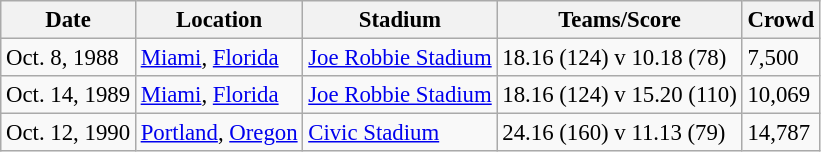<table class="wikitable" style="font-size: 95%;">
<tr>
<th>Date</th>
<th>Location</th>
<th>Stadium</th>
<th>Teams/Score</th>
<th>Crowd</th>
</tr>
<tr>
<td>Oct. 8, 1988</td>
<td><a href='#'>Miami</a>, <a href='#'>Florida</a></td>
<td><a href='#'>Joe Robbie Stadium</a></td>
<td> 18.16 (124) v  10.18 (78)</td>
<td>7,500</td>
</tr>
<tr>
<td>Oct. 14, 1989</td>
<td><a href='#'>Miami</a>, <a href='#'>Florida</a></td>
<td><a href='#'>Joe Robbie Stadium</a></td>
<td> 18.16 (124) v  15.20 (110)</td>
<td>10,069</td>
</tr>
<tr>
<td>Oct. 12, 1990</td>
<td><a href='#'>Portland</a>, <a href='#'>Oregon</a></td>
<td><a href='#'>Civic Stadium</a></td>
<td> 24.16 (160) v  11.13 (79)</td>
<td>14,787</td>
</tr>
</table>
